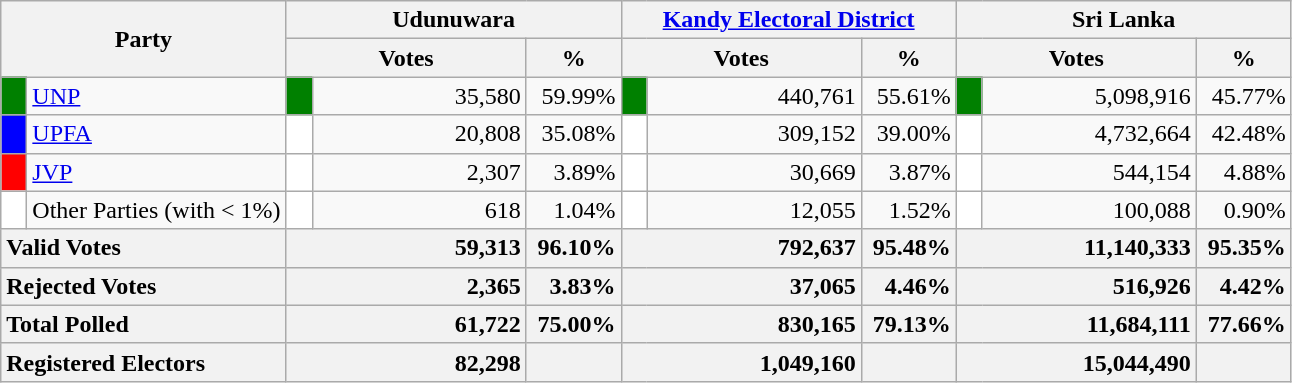<table class="wikitable">
<tr>
<th colspan="2" width="144px"rowspan="2">Party</th>
<th colspan="3" width="216px">Udunuwara</th>
<th colspan="3" width="216px"><a href='#'>Kandy Electoral District</a></th>
<th colspan="3" width="216px">Sri Lanka</th>
</tr>
<tr>
<th colspan="2" width="144px">Votes</th>
<th>%</th>
<th colspan="2" width="144px">Votes</th>
<th>%</th>
<th colspan="2" width="144px">Votes</th>
<th>%</th>
</tr>
<tr>
<td style="background-color:green;" width="10px"></td>
<td style="text-align:left;"><a href='#'>UNP</a></td>
<td style="background-color:green;" width="10px"></td>
<td style="text-align:right;">35,580</td>
<td style="text-align:right;">59.99%</td>
<td style="background-color:green;" width="10px"></td>
<td style="text-align:right;">440,761</td>
<td style="text-align:right;">55.61%</td>
<td style="background-color:green;" width="10px"></td>
<td style="text-align:right;">5,098,916</td>
<td style="text-align:right;">45.77%</td>
</tr>
<tr>
<td style="background-color:blue;" width="10px"></td>
<td style="text-align:left;"><a href='#'>UPFA</a></td>
<td style="background-color:white;" width="10px"></td>
<td style="text-align:right;">20,808</td>
<td style="text-align:right;">35.08%</td>
<td style="background-color:white;" width="10px"></td>
<td style="text-align:right;">309,152</td>
<td style="text-align:right;">39.00%</td>
<td style="background-color:white;" width="10px"></td>
<td style="text-align:right;">4,732,664</td>
<td style="text-align:right;">42.48%</td>
</tr>
<tr>
<td style="background-color:red;" width="10px"></td>
<td style="text-align:left;"><a href='#'>JVP</a></td>
<td style="background-color:white;" width="10px"></td>
<td style="text-align:right;">2,307</td>
<td style="text-align:right;">3.89%</td>
<td style="background-color:white;" width="10px"></td>
<td style="text-align:right;">30,669</td>
<td style="text-align:right;">3.87%</td>
<td style="background-color:white;" width="10px"></td>
<td style="text-align:right;">544,154</td>
<td style="text-align:right;">4.88%</td>
</tr>
<tr>
<td style="background-color:white;" width="10px"></td>
<td style="text-align:left;">Other Parties (with < 1%)</td>
<td style="background-color:white;" width="10px"></td>
<td style="text-align:right;">618</td>
<td style="text-align:right;">1.04%</td>
<td style="background-color:white;" width="10px"></td>
<td style="text-align:right;">12,055</td>
<td style="text-align:right;">1.52%</td>
<td style="background-color:white;" width="10px"></td>
<td style="text-align:right;">100,088</td>
<td style="text-align:right;">0.90%</td>
</tr>
<tr>
<th colspan="2" width="144px"style="text-align:left;">Valid Votes</th>
<th style="text-align:right;"colspan="2" width="144px">59,313</th>
<th style="text-align:right;">96.10%</th>
<th style="text-align:right;"colspan="2" width="144px">792,637</th>
<th style="text-align:right;">95.48%</th>
<th style="text-align:right;"colspan="2" width="144px">11,140,333</th>
<th style="text-align:right;">95.35%</th>
</tr>
<tr>
<th colspan="2" width="144px"style="text-align:left;">Rejected Votes</th>
<th style="text-align:right;"colspan="2" width="144px">2,365</th>
<th style="text-align:right;">3.83%</th>
<th style="text-align:right;"colspan="2" width="144px">37,065</th>
<th style="text-align:right;">4.46%</th>
<th style="text-align:right;"colspan="2" width="144px">516,926</th>
<th style="text-align:right;">4.42%</th>
</tr>
<tr>
<th colspan="2" width="144px"style="text-align:left;">Total Polled</th>
<th style="text-align:right;"colspan="2" width="144px">61,722</th>
<th style="text-align:right;">75.00%</th>
<th style="text-align:right;"colspan="2" width="144px">830,165</th>
<th style="text-align:right;">79.13%</th>
<th style="text-align:right;"colspan="2" width="144px">11,684,111</th>
<th style="text-align:right;">77.66%</th>
</tr>
<tr>
<th colspan="2" width="144px"style="text-align:left;">Registered Electors</th>
<th style="text-align:right;"colspan="2" width="144px">82,298</th>
<th></th>
<th style="text-align:right;"colspan="2" width="144px">1,049,160</th>
<th></th>
<th style="text-align:right;"colspan="2" width="144px">15,044,490</th>
<th></th>
</tr>
</table>
